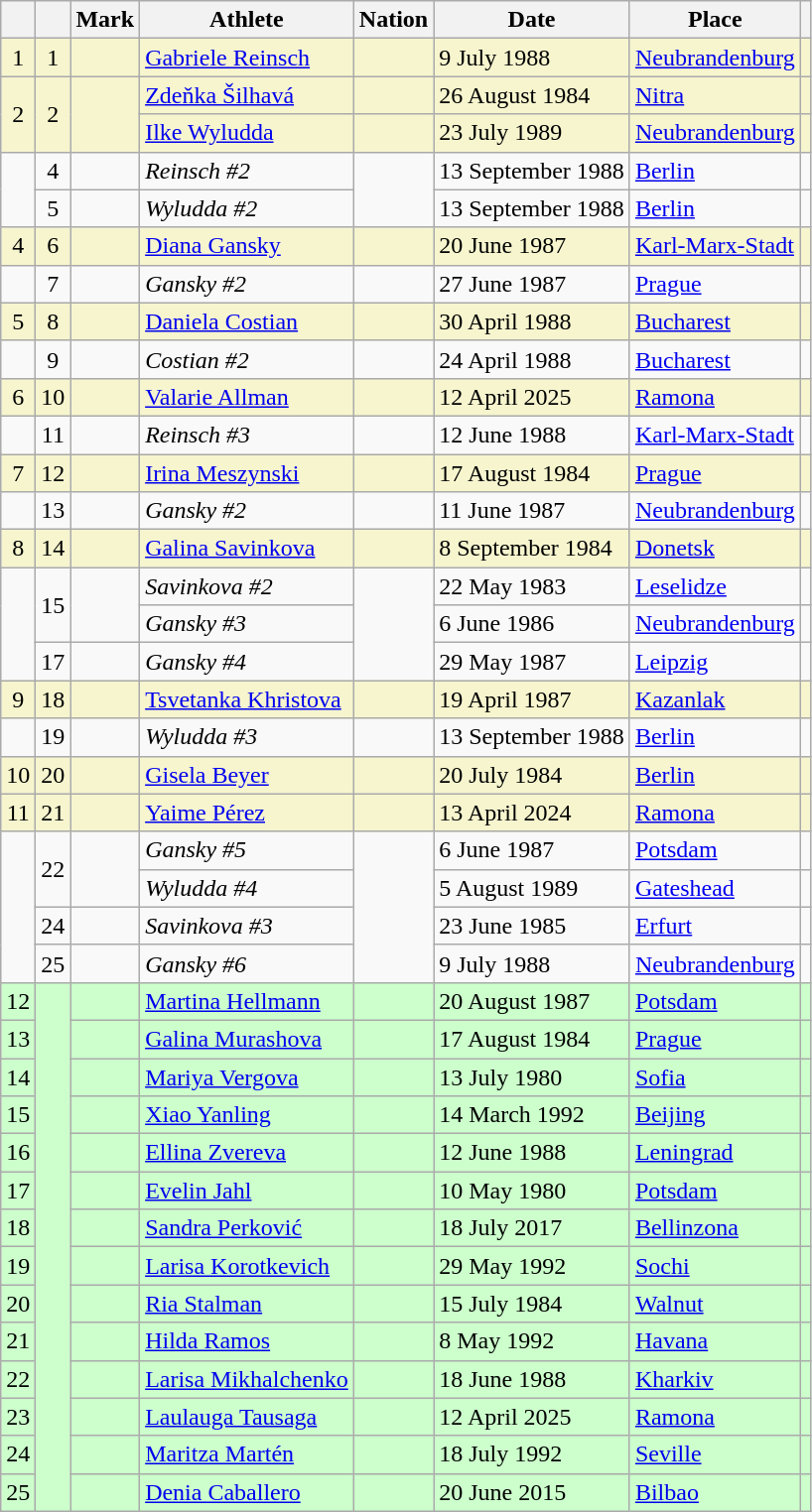<table class="wikitable sortable">
<tr>
<th></th>
<th></th>
<th>Mark</th>
<th>Athlete</th>
<th>Nation</th>
<th>Date</th>
<th>Place</th>
<th class="unsortable"></th>
</tr>
<tr bgcolor="#f6F5CE">
<td align=center>1</td>
<td align=center>1</td>
<td></td>
<td><a href='#'>Gabriele Reinsch</a></td>
<td></td>
<td>9 July 1988</td>
<td><a href='#'>Neubrandenburg</a></td>
<td></td>
</tr>
<tr bgcolor="#f6F5CE">
<td rowspan=2 align=center>2</td>
<td rowspan=2 align=center>2</td>
<td rowspan=2></td>
<td><a href='#'>Zdeňka Šilhavá</a></td>
<td></td>
<td>26 August 1984</td>
<td><a href='#'>Nitra</a></td>
<td></td>
</tr>
<tr bgcolor="#f6F5CE">
<td><a href='#'>Ilke Wyludda</a></td>
<td></td>
<td>23 July 1989</td>
<td><a href='#'>Neubrandenburg</a></td>
<td></td>
</tr>
<tr>
<td rowspan=2></td>
<td align=center>4</td>
<td></td>
<td><em>Reinsch #2</em></td>
<td rowspan=2></td>
<td>13 September 1988</td>
<td><a href='#'>Berlin</a></td>
<td></td>
</tr>
<tr>
<td align=center>5</td>
<td></td>
<td><em>Wyludda #2</em></td>
<td>13 September 1988</td>
<td><a href='#'>Berlin</a></td>
<td></td>
</tr>
<tr bgcolor="#f6F5CE">
<td align=center>4</td>
<td align=center>6</td>
<td></td>
<td><a href='#'>Diana Gansky</a></td>
<td></td>
<td>20 June 1987</td>
<td><a href='#'>Karl-Marx-Stadt</a></td>
<td></td>
</tr>
<tr>
<td></td>
<td align=center>7</td>
<td></td>
<td><em>Gansky #2</em></td>
<td></td>
<td>27 June 1987</td>
<td><a href='#'>Prague</a></td>
<td></td>
</tr>
<tr bgcolor="#f6F5CE">
<td align="center">5</td>
<td align="center">8</td>
<td></td>
<td><a href='#'>Daniela Costian</a></td>
<td></td>
<td>30 April 1988</td>
<td><a href='#'>Bucharest</a></td>
<td></td>
</tr>
<tr>
<td align="center"></td>
<td align="center">9</td>
<td></td>
<td><em>Costian #2</em></td>
<td></td>
<td>24 April 1988</td>
<td><a href='#'>Bucharest</a></td>
<td></td>
</tr>
<tr bgcolor="#f6F5CE">
<td align="center">6</td>
<td align="center">10</td>
<td></td>
<td><a href='#'>Valarie Allman</a></td>
<td></td>
<td>12 April 2025</td>
<td><a href='#'>Ramona</a></td>
<td></td>
</tr>
<tr>
<td></td>
<td align="center">11</td>
<td></td>
<td><em>Reinsch #3</em></td>
<td></td>
<td>12 June 1988</td>
<td><a href='#'>Karl-Marx-Stadt</a></td>
<td></td>
</tr>
<tr bgcolor="#f6F5CE">
<td align="center">7</td>
<td align="center">12</td>
<td></td>
<td><a href='#'>Irina Meszynski</a></td>
<td></td>
<td>17 August 1984</td>
<td><a href='#'>Prague</a></td>
<td></td>
</tr>
<tr>
<td></td>
<td align="center">13</td>
<td></td>
<td><em>Gansky #2</em></td>
<td></td>
<td>11 June 1987</td>
<td><a href='#'>Neubrandenburg</a></td>
<td></td>
</tr>
<tr bgcolor="#f6F5CE">
<td align="center">8</td>
<td align="center">14</td>
<td></td>
<td><a href='#'>Galina Savinkova</a></td>
<td></td>
<td>8 September 1984</td>
<td><a href='#'>Donetsk</a></td>
<td></td>
</tr>
<tr>
<td rowspan="3"></td>
<td rowspan="2" align="center">15</td>
<td rowspan="2"></td>
<td><em>Savinkova #2</em></td>
<td rowspan="3"></td>
<td>22 May 1983</td>
<td><a href='#'>Leselidze</a></td>
<td></td>
</tr>
<tr>
<td><em>Gansky #3</em></td>
<td>6 June 1986</td>
<td><a href='#'>Neubrandenburg</a></td>
<td></td>
</tr>
<tr>
<td align=center>17</td>
<td></td>
<td><em>Gansky #4</em></td>
<td>29 May 1987</td>
<td><a href='#'>Leipzig</a></td>
<td></td>
</tr>
<tr bgcolor="#f6F5CE">
<td align=center>9</td>
<td align="center">18</td>
<td></td>
<td><a href='#'>Tsvetanka Khristova</a></td>
<td></td>
<td>19 April 1987</td>
<td><a href='#'>Kazanlak</a></td>
<td></td>
</tr>
<tr>
<td></td>
<td align=center>19</td>
<td></td>
<td><em>Wyludda #3</em></td>
<td></td>
<td>13 September 1988</td>
<td><a href='#'>Berlin</a></td>
<td></td>
</tr>
<tr bgcolor="#f6F5CE">
<td align=center>10</td>
<td align="center">20</td>
<td></td>
<td><a href='#'>Gisela Beyer</a></td>
<td></td>
<td>20 July 1984</td>
<td><a href='#'>Berlin</a></td>
<td></td>
</tr>
<tr bgcolor="#f6F5CE">
<td align=center>11</td>
<td align=center>21</td>
<td></td>
<td><a href='#'>Yaime Pérez</a></td>
<td></td>
<td>13 April 2024</td>
<td><a href='#'>Ramona</a></td>
<td></td>
</tr>
<tr>
<td rowspan="4"></td>
<td rowspan="2" align="center">22</td>
<td rowspan="2"></td>
<td><em>Gansky #5</em></td>
<td rowspan="4"></td>
<td>6 June 1987</td>
<td><a href='#'>Potsdam</a></td>
<td></td>
</tr>
<tr>
<td><em>Wyludda #4</em></td>
<td>5 August 1989</td>
<td><a href='#'>Gateshead</a></td>
<td></td>
</tr>
<tr>
<td align=center>24</td>
<td></td>
<td><em>Savinkova #3</em></td>
<td>23 June 1985</td>
<td><a href='#'>Erfurt</a></td>
<td></td>
</tr>
<tr>
<td align=center>25</td>
<td></td>
<td><em>Gansky #6</em></td>
<td>9 July 1988</td>
<td><a href='#'>Neubrandenburg</a></td>
<td></td>
</tr>
<tr bgcolor="#CCFFCC">
<td align=center>12</td>
<td rowspan="14" align="center"></td>
<td></td>
<td><a href='#'>Martina Hellmann</a></td>
<td></td>
<td>20 August 1987</td>
<td><a href='#'>Potsdam</a></td>
<td></td>
</tr>
<tr bgcolor="#CCFFCC">
<td align="center">13</td>
<td></td>
<td><a href='#'>Galina Murashova</a></td>
<td></td>
<td>17 August 1984</td>
<td><a href='#'>Prague</a></td>
<td></td>
</tr>
<tr bgcolor="#CCFFCC">
<td align="center">14</td>
<td></td>
<td><a href='#'>Mariya Vergova</a></td>
<td></td>
<td>13 July 1980</td>
<td><a href='#'>Sofia</a></td>
<td></td>
</tr>
<tr bgcolor="#CCFFCC">
<td align="center">15</td>
<td></td>
<td><a href='#'>Xiao Yanling</a></td>
<td></td>
<td>14 March 1992</td>
<td><a href='#'>Beijing</a></td>
<td></td>
</tr>
<tr bgcolor="#CCFFCC">
<td align="center">16</td>
<td></td>
<td><a href='#'>Ellina Zvereva</a></td>
<td></td>
<td>12 June 1988</td>
<td><a href='#'>Leningrad</a></td>
<td></td>
</tr>
<tr bgcolor="#CCFFCC">
<td align="center">17</td>
<td></td>
<td><a href='#'>Evelin Jahl</a></td>
<td></td>
<td>10 May 1980</td>
<td><a href='#'>Potsdam</a></td>
<td></td>
</tr>
<tr bgcolor="#CCFFCC">
<td align="center">18</td>
<td></td>
<td><a href='#'>Sandra Perković</a></td>
<td></td>
<td>18 July 2017</td>
<td><a href='#'>Bellinzona</a></td>
<td></td>
</tr>
<tr bgcolor="#CCFFCC">
<td align="center">19</td>
<td></td>
<td><a href='#'>Larisa Korotkevich</a></td>
<td></td>
<td>29 May 1992</td>
<td><a href='#'>Sochi</a></td>
<td></td>
</tr>
<tr bgcolor="#CCFFCC">
<td align="center">20</td>
<td></td>
<td><a href='#'>Ria Stalman</a></td>
<td></td>
<td>15 July 1984</td>
<td><a href='#'>Walnut</a></td>
<td></td>
</tr>
<tr bgcolor="#CCFFCC">
<td align="center">21</td>
<td></td>
<td><a href='#'>Hilda Ramos</a></td>
<td></td>
<td>8 May 1992</td>
<td><a href='#'>Havana</a></td>
<td></td>
</tr>
<tr bgcolor="#CCFFCC">
<td align="center">22</td>
<td></td>
<td><a href='#'>Larisa Mikhalchenko</a></td>
<td></td>
<td>18 June 1988</td>
<td><a href='#'>Kharkiv</a></td>
<td></td>
</tr>
<tr bgcolor="#CCFFCC">
<td align="center">23</td>
<td></td>
<td><a href='#'>Laulauga Tausaga</a></td>
<td></td>
<td>12 April 2025</td>
<td><a href='#'>Ramona</a></td>
<td></td>
</tr>
<tr bgcolor="#CCFFCC">
<td align="center">24</td>
<td></td>
<td><a href='#'>Maritza Martén</a></td>
<td></td>
<td>18 July 1992</td>
<td><a href='#'>Seville</a></td>
<td></td>
</tr>
<tr bgcolor="#CCFFCC">
<td align="center">25</td>
<td></td>
<td><a href='#'>Denia Caballero</a></td>
<td></td>
<td>20 June 2015</td>
<td><a href='#'>Bilbao</a></td>
<td></td>
</tr>
</table>
